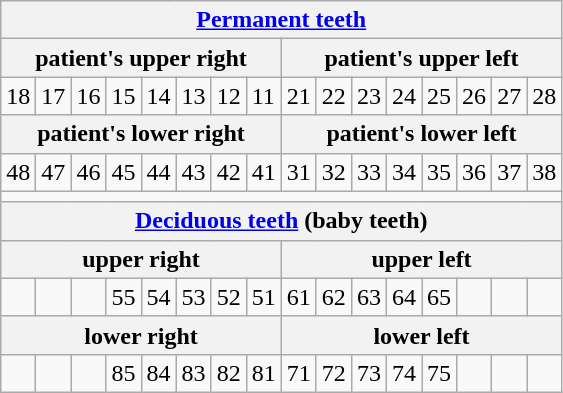<table class="wikitable">
<tr>
<th colspan=16 align="center"><a href='#'>Permanent teeth</a></th>
</tr>
<tr>
<th colspan=8 align="center">patient's upper right</th>
<th colspan=8 align="center">patient's upper left</th>
</tr>
<tr>
<td>18</td>
<td>17</td>
<td>16</td>
<td>15</td>
<td>14</td>
<td>13</td>
<td>12</td>
<td>11</td>
<td>21</td>
<td>22</td>
<td>23</td>
<td>24</td>
<td>25</td>
<td>26</td>
<td>27</td>
<td>28</td>
</tr>
<tr>
<th colspan="8" align="center">patient's lower right</th>
<th colspan="8" align="center">patient's lower left</th>
</tr>
<tr>
<td>48</td>
<td>47</td>
<td>46</td>
<td>45</td>
<td>44</td>
<td>43</td>
<td>42</td>
<td>41</td>
<td>31</td>
<td>32</td>
<td>33</td>
<td>34</td>
<td>35</td>
<td>36</td>
<td>37</td>
<td>38</td>
</tr>
<tr>
<td colspan=16 align="center"></td>
</tr>
<tr>
<th colspan=16 align="center"><a href='#'>Deciduous teeth</a> (baby teeth)</th>
</tr>
<tr>
<th colspan=8 align="center">upper right</th>
<th colspan=8 align="center">upper left</th>
</tr>
<tr>
<td></td>
<td></td>
<td></td>
<td>55</td>
<td>54</td>
<td>53</td>
<td>52</td>
<td>51</td>
<td>61</td>
<td>62</td>
<td>63</td>
<td>64</td>
<td>65</td>
<td></td>
<td></td>
<td></td>
</tr>
<tr>
<th colspan="8" align="center">lower right</th>
<th colspan="8" align="center">lower left</th>
</tr>
<tr>
<td></td>
<td></td>
<td></td>
<td>85</td>
<td>84</td>
<td>83</td>
<td>82</td>
<td>81</td>
<td>71</td>
<td>72</td>
<td>73</td>
<td>74</td>
<td>75</td>
<td></td>
<td></td>
<td></td>
</tr>
</table>
